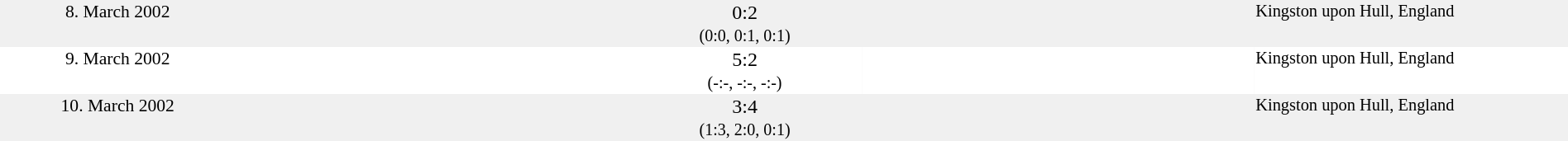<table style="width: 100%; background: #F0F0F0;" cellspacing="0">
<tr valign="top">
<td align="center" width="15%" style="font-size:90%;">8. March 2002</td>
<td width="25%" align="right"></td>
<td width="15%" align="center">0:2<br><small>(0:0, 0:1, 0:1)</small></td>
<td width="25%" align="left"></td>
<td style="font-size:85%;">Kingston upon Hull, England</td>
</tr>
<tr style="background: #FFFFFF;" valign="top">
<td align="center" style="font-size:90%;">9. March 2002</td>
<td align="right"></td>
<td align="center">5:2<br><small>(-:-, -:-, -:-)</small></td>
<td align="left"></td>
<td style="font-size:85%;">Kingston upon Hull, England</td>
</tr>
<tr valign="top">
<td align="center" style="font-size:90%;">10. March 2002</td>
<td align="right"></td>
<td align="center">3:4<br><small>(1:3, 2:0, 0:1)</small></td>
<td align="left"></td>
<td style="font-size:85%;">Kingston upon Hull, England<br></td>
</tr>
</table>
